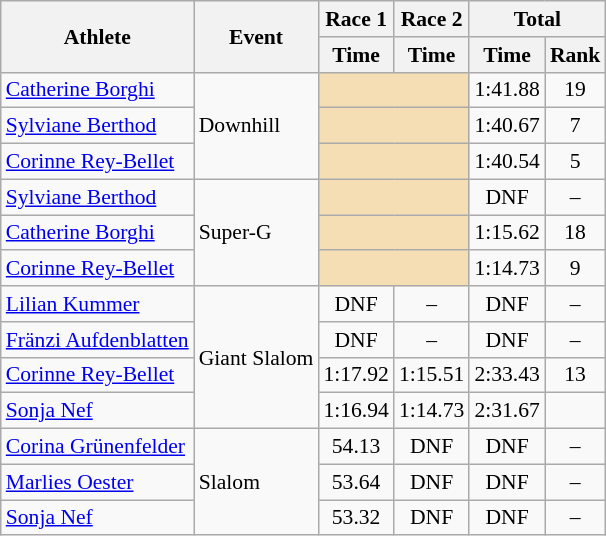<table class="wikitable" style="font-size:90%">
<tr>
<th rowspan="2">Athlete</th>
<th rowspan="2">Event</th>
<th>Race 1</th>
<th>Race 2</th>
<th colspan="2">Total</th>
</tr>
<tr>
<th>Time</th>
<th>Time</th>
<th>Time</th>
<th>Rank</th>
</tr>
<tr>
<td><a href='#'>Catherine Borghi</a></td>
<td rowspan="3">Downhill</td>
<td colspan="2" bgcolor="wheat"></td>
<td align="center">1:41.88</td>
<td align="center">19</td>
</tr>
<tr>
<td><a href='#'>Sylviane Berthod</a></td>
<td colspan="2" bgcolor="wheat"></td>
<td align="center">1:40.67</td>
<td align="center">7</td>
</tr>
<tr>
<td><a href='#'>Corinne Rey-Bellet</a></td>
<td colspan="2" bgcolor="wheat"></td>
<td align="center">1:40.54</td>
<td align="center">5</td>
</tr>
<tr>
<td><a href='#'>Sylviane Berthod</a></td>
<td rowspan="3">Super-G</td>
<td colspan="2" bgcolor="wheat"></td>
<td align="center">DNF</td>
<td align="center">–</td>
</tr>
<tr>
<td><a href='#'>Catherine Borghi</a></td>
<td colspan="2" bgcolor="wheat"></td>
<td align="center">1:15.62</td>
<td align="center">18</td>
</tr>
<tr>
<td><a href='#'>Corinne Rey-Bellet</a></td>
<td colspan="2" bgcolor="wheat"></td>
<td align="center">1:14.73</td>
<td align="center">9</td>
</tr>
<tr>
<td><a href='#'>Lilian Kummer</a></td>
<td rowspan="4">Giant Slalom</td>
<td align="center">DNF</td>
<td align="center">–</td>
<td align="center">DNF</td>
<td align="center">–</td>
</tr>
<tr>
<td><a href='#'>Fränzi Aufdenblatten</a></td>
<td align="center">DNF</td>
<td align="center">–</td>
<td align="center">DNF</td>
<td align="center">–</td>
</tr>
<tr>
<td><a href='#'>Corinne Rey-Bellet</a></td>
<td align="center">1:17.92</td>
<td align="center">1:15.51</td>
<td align="center">2:33.43</td>
<td align="center">13</td>
</tr>
<tr>
<td><a href='#'>Sonja Nef</a></td>
<td align="center">1:16.94</td>
<td align="center">1:14.73</td>
<td align="center">2:31.67</td>
<td align="center"></td>
</tr>
<tr>
<td><a href='#'>Corina Grünenfelder</a></td>
<td rowspan="3">Slalom</td>
<td align="center">54.13</td>
<td align="center">DNF</td>
<td align="center">DNF</td>
<td align="center">–</td>
</tr>
<tr>
<td><a href='#'>Marlies Oester</a></td>
<td align="center">53.64</td>
<td align="center">DNF</td>
<td align="center">DNF</td>
<td align="center">–</td>
</tr>
<tr>
<td><a href='#'>Sonja Nef</a></td>
<td align="center">53.32</td>
<td align="center">DNF</td>
<td align="center">DNF</td>
<td align="center">–</td>
</tr>
</table>
